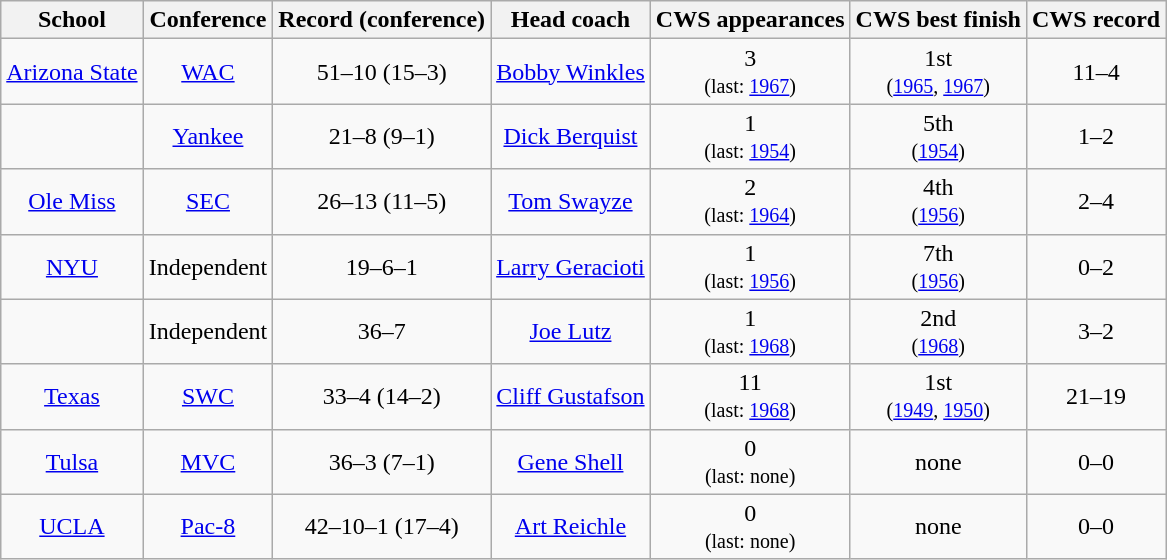<table class="wikitable">
<tr>
<th>School</th>
<th>Conference</th>
<th>Record (conference)</th>
<th>Head coach</th>
<th>CWS appearances</th>
<th>CWS best finish</th>
<th>CWS record</th>
</tr>
<tr align=center>
<td><a href='#'>Arizona State</a></td>
<td><a href='#'>WAC</a></td>
<td>51–10 (15–3)</td>
<td><a href='#'>Bobby Winkles</a></td>
<td>3<br><small>(last: <a href='#'>1967</a>)</small></td>
<td>1st<br><small>(<a href='#'>1965</a>, <a href='#'>1967</a>)</small></td>
<td>11–4</td>
</tr>
<tr align=center>
<td></td>
<td><a href='#'>Yankee</a></td>
<td>21–8 (9–1)</td>
<td><a href='#'>Dick Berquist</a></td>
<td>1<br><small>(last: <a href='#'>1954</a>)</small></td>
<td>5th<br><small>(<a href='#'>1954</a>)</small></td>
<td>1–2</td>
</tr>
<tr align=center>
<td><a href='#'>Ole Miss</a></td>
<td><a href='#'>SEC</a></td>
<td>26–13 (11–5)</td>
<td><a href='#'>Tom Swayze</a></td>
<td>2<br><small>(last: <a href='#'>1964</a>)</small></td>
<td>4th<br><small>(<a href='#'>1956</a>)</small></td>
<td>2–4</td>
</tr>
<tr align=center>
<td><a href='#'>NYU</a></td>
<td>Independent</td>
<td>19–6–1</td>
<td><a href='#'>Larry Geracioti</a></td>
<td>1<br><small>(last: <a href='#'>1956</a>)</small></td>
<td>7th<br><small>(<a href='#'>1956</a>)</small></td>
<td>0–2</td>
</tr>
<tr align=center>
<td></td>
<td>Independent</td>
<td>36–7</td>
<td><a href='#'>Joe Lutz</a></td>
<td>1<br><small>(last: <a href='#'>1968</a>)</small></td>
<td>2nd<br><small>(<a href='#'>1968</a>)</small></td>
<td>3–2</td>
</tr>
<tr align=center>
<td><a href='#'>Texas</a></td>
<td><a href='#'>SWC</a></td>
<td>33–4 (14–2)</td>
<td><a href='#'>Cliff Gustafson</a></td>
<td>11<br><small>(last: <a href='#'>1968</a>)</small></td>
<td>1st<br><small>(<a href='#'>1949</a>, <a href='#'>1950</a>)</small></td>
<td>21–19</td>
</tr>
<tr align=center>
<td><a href='#'>Tulsa</a></td>
<td><a href='#'>MVC</a></td>
<td>36–3 (7–1)</td>
<td><a href='#'>Gene Shell</a></td>
<td>0<br><small>(last: none)</small></td>
<td>none</td>
<td>0–0</td>
</tr>
<tr align=center>
<td><a href='#'>UCLA</a></td>
<td><a href='#'>Pac-8</a></td>
<td>42–10–1 (17–4)</td>
<td><a href='#'>Art Reichle</a></td>
<td>0<br><small>(last: none)</small></td>
<td>none</td>
<td>0–0</td>
</tr>
</table>
